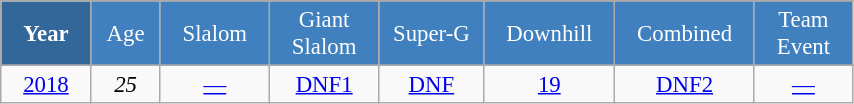<table class="wikitable" style="font-size:95%; text-align:center; border:grey solid 1px; border-collapse:collapse;" width="45%">
<tr style="background-color:#369; color:white;">
<td rowspan="2" colspan="1" width="5%"><strong>Year</strong></td>
</tr>
<tr style="background-color:#4180be; color:white;">
<td width="3%">Age</td>
<td width="5%">Slalom</td>
<td width="5%">Giant<br>Slalom</td>
<td width="5%">Super-G</td>
<td width="5%">Downhill</td>
<td width="5%">Combined</td>
<td width="5%">Team Event</td>
</tr>
<tr style="background-color:#8CB2D8; color:white;">
</tr>
<tr>
<td><a href='#'>2018</a></td>
<td><em>25</em></td>
<td><a href='#'>—</a></td>
<td><a href='#'>DNF1</a></td>
<td><a href='#'>DNF</a></td>
<td><a href='#'>19</a></td>
<td><a href='#'>DNF2</a></td>
<td><a href='#'>—</a></td>
</tr>
</table>
